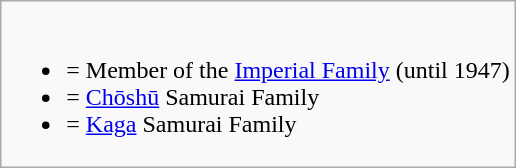<table class="wikitable">
<tr>
<td><br><ul><li> = Member of the <a href='#'>Imperial Family</a> (until 1947)</li><li> = <a href='#'>Chōshū</a> Samurai Family</li><li> = <a href='#'>Kaga</a> Samurai Family</li></ul></td>
</tr>
</table>
